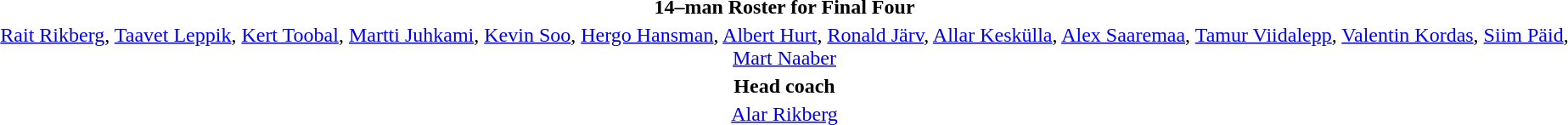<table style="text-align: center; margin-top: 2em; margin-left: auto; margin-right: auto">
<tr>
<td><strong>14–man Roster for Final Four</strong></td>
</tr>
<tr>
<td><a href='#'>Rait Rikberg</a>, <a href='#'>Taavet Leppik</a>, <a href='#'>Kert Toobal</a>, <a href='#'>Martti Juhkami</a>, <a href='#'>Kevin Soo</a>, <a href='#'>Hergo Hansman</a>, <a href='#'>Albert Hurt</a>, <a href='#'>Ronald Järv</a>, <a href='#'>Allar Keskülla</a>, <a href='#'>Alex Saaremaa</a>, <a href='#'>Tamur Viidalepp</a>, <a href='#'>Valentin Kordas</a>, <a href='#'>Siim Päid</a>, <a href='#'>Mart Naaber</a></td>
</tr>
<tr>
<td><strong>Head coach</strong></td>
</tr>
<tr>
<td><a href='#'>Alar Rikberg</a></td>
</tr>
</table>
